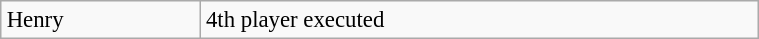<table class="wikitable plainrowheaders floatright" style="font-size: 95%; margin: 10px" align="right" width="40%">
<tr>
<td>Henry</td>
<td>4th player executed</td>
</tr>
</table>
